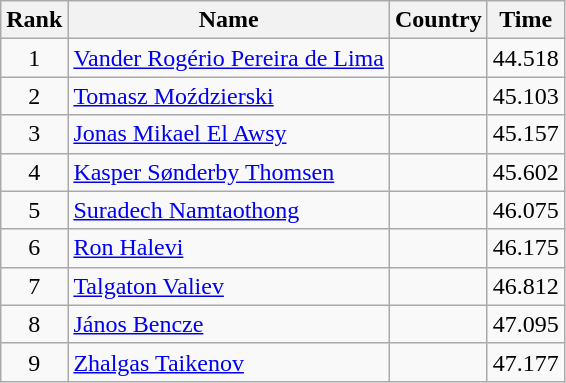<table class="wikitable" style="text-align:center">
<tr>
<th>Rank</th>
<th>Name</th>
<th>Country</th>
<th>Time</th>
</tr>
<tr>
<td>1</td>
<td align="left"><a href='#'>Vander Rogério Pereira de Lima</a></td>
<td align="left"></td>
<td>44.518</td>
</tr>
<tr>
<td>2</td>
<td align="left"><a href='#'>Tomasz Moździerski</a></td>
<td align="left"></td>
<td>45.103</td>
</tr>
<tr>
<td>3</td>
<td align="left"><a href='#'>Jonas Mikael El Awsy</a></td>
<td align="left"></td>
<td>45.157</td>
</tr>
<tr>
<td>4</td>
<td align="left"><a href='#'>Kasper Sønderby Thomsen</a></td>
<td align="left"></td>
<td>45.602</td>
</tr>
<tr>
<td>5</td>
<td align="left"><a href='#'>Suradech Namtaothong</a></td>
<td align="left"></td>
<td>46.075</td>
</tr>
<tr>
<td>6</td>
<td align="left"><a href='#'>Ron Halevi</a></td>
<td align="left"></td>
<td>46.175</td>
</tr>
<tr>
<td>7</td>
<td align="left"><a href='#'>Talgaton Valiev</a></td>
<td align="left"></td>
<td>46.812</td>
</tr>
<tr>
<td>8</td>
<td align="left"><a href='#'>János Bencze</a></td>
<td align="left"></td>
<td>47.095</td>
</tr>
<tr>
<td>9</td>
<td align="left"><a href='#'>Zhalgas Taikenov</a></td>
<td align="left"></td>
<td>47.177</td>
</tr>
</table>
